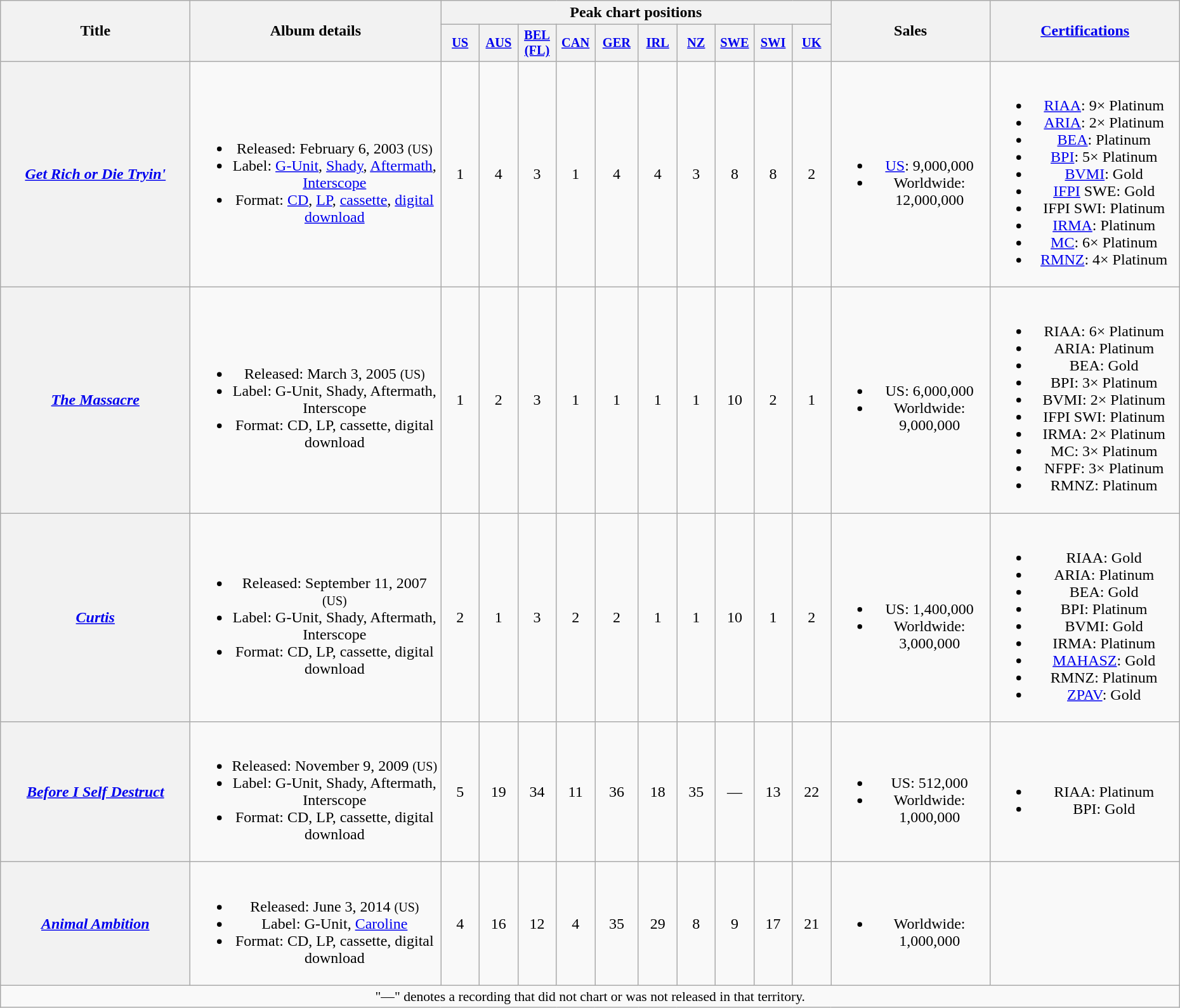<table class="wikitable plainrowheaders" style="text-align:center;">
<tr>
<th scope="col" rowspan="2" style="width:12em;">Title</th>
<th scope="col" rowspan="2" style="width:16em;">Album details</th>
<th scope="col" colspan="10">Peak chart positions</th>
<th scope="col" rowspan="2" style="width:10em;">Sales</th>
<th scope="col" rowspan="2" style="width:12em;"><a href='#'>Certifications</a></th>
</tr>
<tr>
<th scope="col" style="width:2.5em;font-size:85%;"><a href='#'>US</a><br></th>
<th scope="col" style="width:2.5em;font-size:85%;"><a href='#'>AUS</a><br></th>
<th scope="col" style="width:2.5em;font-size:85%;"><a href='#'>BEL<br>(FL)</a><br></th>
<th scope="col" style="width:2.5em;font-size:85%;"><a href='#'>CAN</a><br></th>
<th scope="col" style="width:2.9em;font-size:85%;"><a href='#'>GER</a><br></th>
<th scope="col" style="width:2.5em;font-size:85%;"><a href='#'>IRL</a><br></th>
<th scope="col" style="width:2.5em;font-size:85%;"><a href='#'>NZ</a><br></th>
<th scope="col" style="width:2.5em;font-size:85%;"><a href='#'>SWE</a><br></th>
<th scope="col" style="width:2.5em;font-size:85%;"><a href='#'>SWI</a><br></th>
<th scope="col" style="width:2.5em;font-size:85%;"><a href='#'>UK</a><br></th>
</tr>
<tr>
<th scope="row"><em><a href='#'>Get Rich or Die Tryin'</a></em></th>
<td><br><ul><li>Released: February 6, 2003 <small>(US)</small></li><li>Label: <a href='#'>G-Unit</a>, <a href='#'>Shady</a>, <a href='#'>Aftermath</a>, <a href='#'>Interscope</a></li><li>Format: <a href='#'>CD</a>, <a href='#'>LP</a>, <a href='#'>cassette</a>, <a href='#'>digital download</a></li></ul></td>
<td>1</td>
<td>4</td>
<td>3</td>
<td>1</td>
<td>4</td>
<td>4</td>
<td>3</td>
<td>8</td>
<td>8</td>
<td>2</td>
<td><br><ul><li><a href='#'>US</a>: 9,000,000</li><li>Worldwide: 12,000,000</li></ul></td>
<td><br><ul><li><a href='#'>RIAA</a>: 9× Platinum</li><li><a href='#'>ARIA</a>: 2× Platinum</li><li><a href='#'>BEA</a>: Platinum</li><li><a href='#'>BPI</a>: 5× Platinum</li><li><a href='#'>BVMI</a>: Gold</li><li><a href='#'>IFPI</a> SWE: Gold</li><li>IFPI SWI: Platinum</li><li><a href='#'>IRMA</a>: Platinum</li><li><a href='#'>MC</a>: 6× Platinum</li><li><a href='#'>RMNZ</a>: 4× Platinum</li></ul></td>
</tr>
<tr>
<th scope="row"><em><a href='#'>The Massacre</a></em></th>
<td><br><ul><li>Released: March 3, 2005 <small>(US)</small></li><li>Label: G-Unit, Shady, Aftermath, Interscope</li><li>Format: CD, LP, cassette, digital download</li></ul></td>
<td>1</td>
<td>2</td>
<td>3</td>
<td>1</td>
<td>1</td>
<td>1</td>
<td>1</td>
<td>10</td>
<td>2</td>
<td>1</td>
<td><br><ul><li>US: 6,000,000</li><li>Worldwide: 9,000,000</li></ul></td>
<td><br><ul><li>RIAA: 6× Platinum</li><li>ARIA: Platinum</li><li>BEA: Gold</li><li>BPI: 3× Platinum</li><li>BVMI: 2× Platinum</li><li>IFPI SWI: Platinum</li><li>IRMA: 2× Platinum</li><li>MC: 3× Platinum</li><li>NFPF: 3× Platinum</li><li>RMNZ: Platinum</li></ul></td>
</tr>
<tr>
<th scope="row"><em><a href='#'>Curtis</a></em></th>
<td><br><ul><li>Released: September 11, 2007 <small>(US)</small></li><li>Label: G-Unit, Shady, Aftermath, Interscope</li><li>Format: CD, LP, cassette, digital download</li></ul></td>
<td>2</td>
<td>1</td>
<td>3</td>
<td>2</td>
<td>2</td>
<td>1</td>
<td>1</td>
<td>10</td>
<td>1</td>
<td>2</td>
<td><br><ul><li>US: 1,400,000</li><li>Worldwide: 3,000,000</li></ul></td>
<td><br><ul><li>RIAA: Gold</li><li>ARIA: Platinum</li><li>BEA: Gold</li><li>BPI: Platinum</li><li>BVMI: Gold</li><li>IRMA: Platinum</li><li><a href='#'>MAHASZ</a>: Gold</li><li>RMNZ: Platinum</li><li><a href='#'>ZPAV</a>: Gold</li></ul></td>
</tr>
<tr>
<th scope="row"><em><a href='#'>Before I Self Destruct</a></em></th>
<td><br><ul><li>Released: November 9, 2009 <small>(US)</small></li><li>Label: G-Unit, Shady, Aftermath, Interscope</li><li>Format: CD, LP, cassette, digital download</li></ul></td>
<td>5</td>
<td>19</td>
<td>34</td>
<td>11</td>
<td>36</td>
<td>18</td>
<td>35</td>
<td>—</td>
<td>13</td>
<td>22</td>
<td><br><ul><li>US: 512,000</li><li>Worldwide: 1,000,000</li></ul></td>
<td><br><ul><li>RIAA: Platinum </li><li>BPI: Gold</li></ul></td>
</tr>
<tr>
<th scope="row"><em><a href='#'>Animal Ambition</a></em></th>
<td><br><ul><li>Released: June 3, 2014 <small>(US)</small></li><li>Label: G-Unit, <a href='#'>Caroline</a></li><li>Format: CD, LP, cassette, digital download</li></ul></td>
<td>4</td>
<td>16</td>
<td>12</td>
<td>4</td>
<td>35</td>
<td>29</td>
<td>8</td>
<td>9</td>
<td>17</td>
<td>21</td>
<td><br><ul><li>Worldwide: 1,000,000 </li></ul></td>
<td></td>
</tr>
<tr>
<td colspan="14" style="font-size:90%">"—" denotes a recording that did not chart or was not released in that territory.</td>
</tr>
</table>
